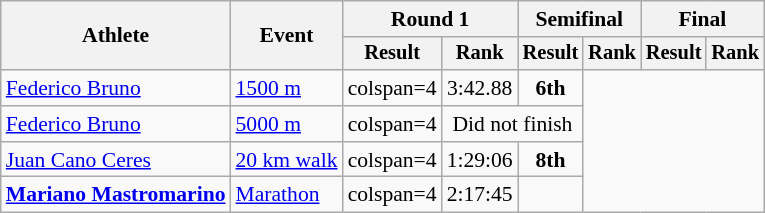<table class=wikitable style="font-size:90%">
<tr>
<th rowspan="2">Athlete</th>
<th rowspan="2">Event</th>
<th colspan="2">Round 1</th>
<th colspan="2">Semifinal</th>
<th colspan="2">Final</th>
</tr>
<tr style="font-size:95%">
<th>Result</th>
<th>Rank</th>
<th>Result</th>
<th>Rank</th>
<th>Result</th>
<th>Rank</th>
</tr>
<tr align=center>
<td align=left><a href='#'>Federico Bruno</a></td>
<td align=left><a href='#'>1500 m</a></td>
<td>colspan=4 </td>
<td>3:42.88</td>
<td><strong>6th</strong></td>
</tr>
<tr align=center>
<td align=left><a href='#'>Federico Bruno</a></td>
<td align=left><a href='#'>5000 m</a></td>
<td>colspan=4 </td>
<td colspan=2>Did not finish</td>
</tr>
<tr align=center>
<td align=left><a href='#'>Juan Cano Ceres</a></td>
<td align=left><a href='#'>20 km walk</a></td>
<td>colspan=4 </td>
<td>1:29:06</td>
<td><strong>8th</strong></td>
</tr>
<tr align=center>
<td align=left><strong><a href='#'>Mariano Mastromarino</a></strong></td>
<td align=left><a href='#'>Marathon</a></td>
<td>colspan=4 </td>
<td>2:17:45</td>
<td></td>
</tr>
</table>
